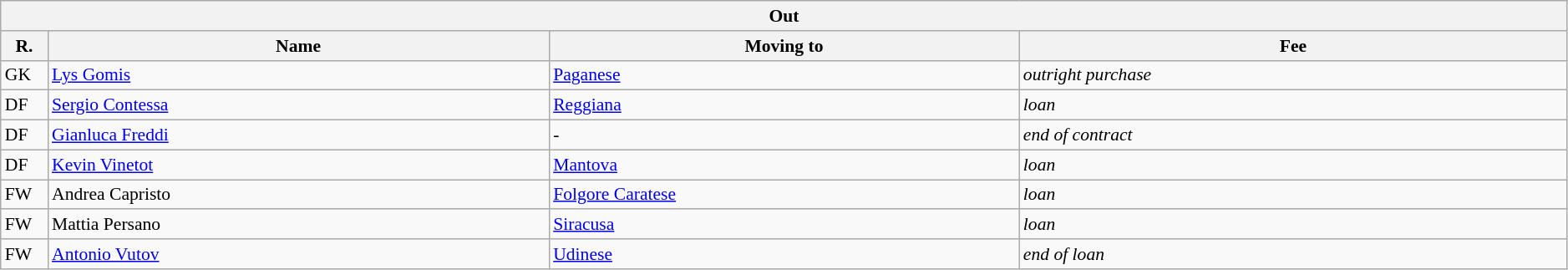<table class="wikitable" style="font-size:90%;width:99%;">
<tr>
<th colspan="4">Out</th>
</tr>
<tr>
<th width=3%>R.</th>
<th width=32%>Name</th>
<th width=30%>Moving to</th>
<th width=35%>Fee</th>
</tr>
<tr>
<td>GK</td>
<td> <a href='#'>Lys Gomis</a></td>
<td> <a href='#'>Paganese</a></td>
<td><em>outright purchase</em></td>
</tr>
<tr>
<td>DF</td>
<td> <a href='#'>Sergio Contessa</a></td>
<td> <a href='#'>Reggiana</a></td>
<td><em>loan</em></td>
</tr>
<tr>
<td>DF</td>
<td> <a href='#'>Gianluca Freddi</a></td>
<td>-</td>
<td><em>end of contract</em></td>
</tr>
<tr>
<td>DF</td>
<td> <a href='#'>Kevin Vinetot</a></td>
<td> <a href='#'>Mantova</a></td>
<td><em>loan</em></td>
</tr>
<tr>
<td>FW</td>
<td> Andrea Capristo</td>
<td> <a href='#'>Folgore Caratese</a></td>
<td><em>loan</em></td>
</tr>
<tr>
<td>FW</td>
<td> Mattia Persano</td>
<td> <a href='#'>Siracusa</a></td>
<td><em>loan</em></td>
</tr>
<tr>
<td>FW</td>
<td> <a href='#'>Antonio Vutov</a></td>
<td> <a href='#'>Udinese</a></td>
<td><em>end of loan</em></td>
</tr>
</table>
